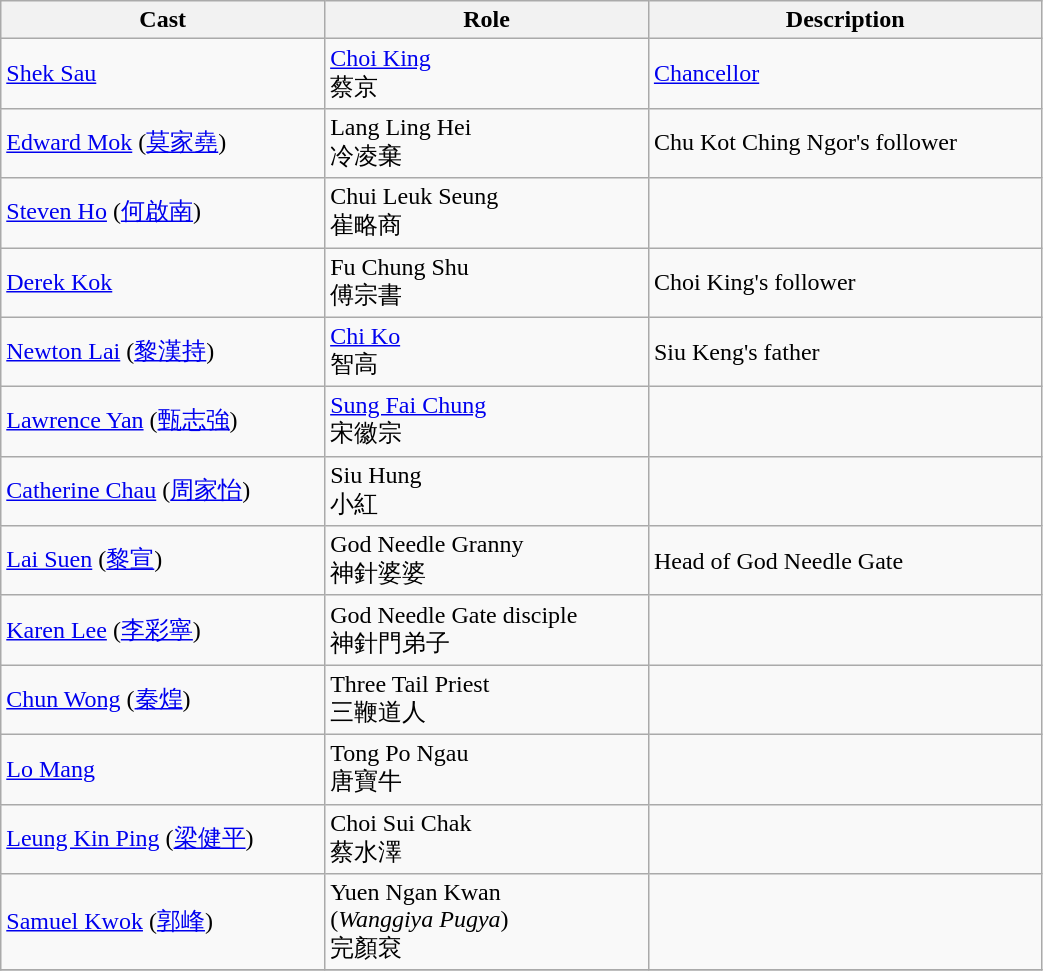<table class="wikitable" width="55%">
<tr>
<th>Cast</th>
<th>Role</th>
<th>Description</th>
</tr>
<tr>
<td><a href='#'>Shek Sau</a></td>
<td><a href='#'>Choi King</a><br>蔡京</td>
<td><a href='#'>Chancellor</a></td>
</tr>
<tr>
<td><a href='#'>Edward Mok</a> (<a href='#'>莫家堯</a>)</td>
<td>Lang Ling Hei<br>冷凌棄</td>
<td>Chu Kot Ching Ngor's follower</td>
</tr>
<tr>
<td><a href='#'>Steven Ho</a> (<a href='#'>何啟南</a>)</td>
<td>Chui Leuk Seung<br>崔略商</td>
<td></td>
</tr>
<tr>
<td><a href='#'>Derek Kok</a></td>
<td>Fu Chung Shu<br>傅宗書</td>
<td>Choi King's follower</td>
</tr>
<tr>
<td><a href='#'>Newton Lai</a> (<a href='#'>黎漢持</a>)</td>
<td><a href='#'>Chi Ko</a><br>智高</td>
<td>Siu Keng's father</td>
</tr>
<tr>
<td><a href='#'>Lawrence Yan</a> (<a href='#'>甄志強</a>)</td>
<td><a href='#'>Sung Fai Chung</a><br>宋徽宗</td>
</tr>
<tr>
<td><a href='#'>Catherine Chau</a> (<a href='#'>周家怡</a>)</td>
<td>Siu Hung<br>小紅</td>
<td></td>
</tr>
<tr>
<td><a href='#'>Lai Suen</a> (<a href='#'>黎宣</a>)</td>
<td>God Needle Granny<br>神針婆婆</td>
<td>Head of God Needle Gate</td>
</tr>
<tr>
<td><a href='#'>Karen Lee</a> (<a href='#'>李彩寧</a>)</td>
<td>God Needle Gate disciple<br>神針門弟子</td>
<td></td>
</tr>
<tr>
<td><a href='#'>Chun Wong</a> (<a href='#'>秦煌</a>)</td>
<td>Three Tail Priest<br>三鞭道人</td>
<td></td>
</tr>
<tr>
<td><a href='#'>Lo Mang</a></td>
<td>Tong Po Ngau<br>唐寶牛</td>
<td></td>
</tr>
<tr>
<td><a href='#'>Leung Kin Ping</a> (<a href='#'>梁健平</a>)</td>
<td>Choi Sui Chak<br>蔡水澤</td>
<td></td>
</tr>
<tr>
<td><a href='#'>Samuel Kwok</a> (<a href='#'>郭峰</a>)</td>
<td>Yuen Ngan Kwan<br>(<em>Wanggiya Pugya</em>)<br>完顏袞</td>
<td></td>
</tr>
<tr>
</tr>
</table>
